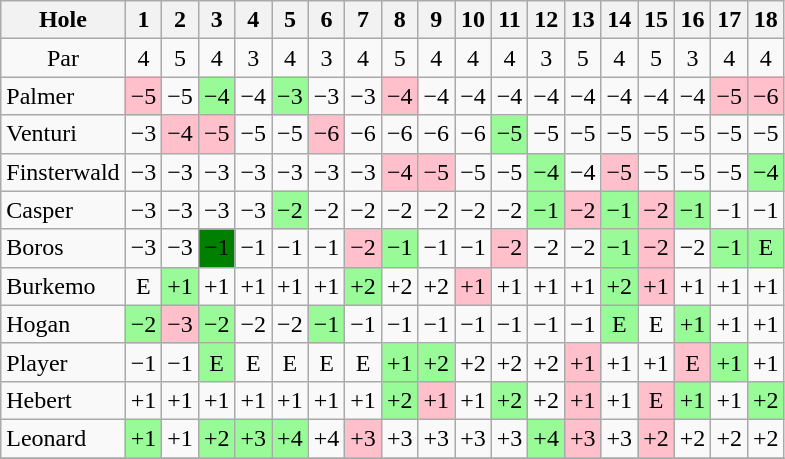<table class="wikitable" style="text-align:center">
<tr>
<th>Hole</th>
<th>1</th>
<th>2</th>
<th>3</th>
<th>4</th>
<th>5</th>
<th>6</th>
<th>7</th>
<th>8</th>
<th>9</th>
<th>10</th>
<th>11</th>
<th>12</th>
<th>13</th>
<th>14</th>
<th>15</th>
<th>16</th>
<th>17</th>
<th>18</th>
</tr>
<tr>
<td>Par</td>
<td>4</td>
<td>5</td>
<td>4</td>
<td>3</td>
<td>4</td>
<td>3</td>
<td>4</td>
<td>5</td>
<td>4</td>
<td>4</td>
<td>4</td>
<td>3</td>
<td>5</td>
<td>4</td>
<td>5</td>
<td>3</td>
<td>4</td>
<td>4</td>
</tr>
<tr>
<td align=left> Palmer</td>
<td style="background: Pink;">−5</td>
<td>−5</td>
<td style="background: PaleGreen;">−4</td>
<td>−4</td>
<td style="background: PaleGreen;">−3</td>
<td>−3</td>
<td>−3</td>
<td style="background: Pink;">−4</td>
<td>−4</td>
<td>−4</td>
<td>−4</td>
<td>−4</td>
<td>−4</td>
<td>−4</td>
<td>−4</td>
<td>−4</td>
<td style="background: Pink;">−5</td>
<td style="background: Pink;">−6</td>
</tr>
<tr>
<td align=left> Venturi</td>
<td>−3</td>
<td style="background: Pink;">−4</td>
<td style="background: Pink;">−5</td>
<td>−5</td>
<td>−5</td>
<td style="background: Pink;">−6</td>
<td>−6</td>
<td>−6</td>
<td>−6</td>
<td>−6</td>
<td style="background: PaleGreen;">−5</td>
<td>−5</td>
<td>−5</td>
<td>−5</td>
<td>−5</td>
<td>−5</td>
<td>−5</td>
<td>−5</td>
</tr>
<tr>
<td align=left> Finsterwald</td>
<td>−3</td>
<td>−3</td>
<td>−3</td>
<td>−3</td>
<td>−3</td>
<td>−3</td>
<td>−3</td>
<td style="background: Pink;">−4</td>
<td style="background: Pink;">−5</td>
<td>−5</td>
<td>−5</td>
<td style="background: PaleGreen;">−4</td>
<td>−4</td>
<td style="background: Pink;">−5</td>
<td>−5</td>
<td>−5</td>
<td>−5</td>
<td style="background: PaleGreen;">−4</td>
</tr>
<tr>
<td align=left> Casper</td>
<td>−3</td>
<td>−3</td>
<td>−3</td>
<td>−3</td>
<td style="background: PaleGreen;">−2</td>
<td>−2</td>
<td>−2</td>
<td>−2</td>
<td>−2</td>
<td>−2</td>
<td>−2</td>
<td style="background: PaleGreen;">−1</td>
<td style="background: Pink;">−2</td>
<td style="background: PaleGreen;">−1</td>
<td style="background: Pink;">−2</td>
<td style="background: PaleGreen;">−1</td>
<td>−1</td>
<td>−1</td>
</tr>
<tr>
<td align=left> Boros</td>
<td>−3</td>
<td>−3</td>
<td style="background: Green;">−1</td>
<td>−1</td>
<td>−1</td>
<td>−1</td>
<td style="background: Pink;">−2</td>
<td style="background: PaleGreen;">−1</td>
<td>−1</td>
<td>−1</td>
<td style="background: Pink;">−2</td>
<td>−2</td>
<td>−2</td>
<td style="background: PaleGreen;">−1</td>
<td style="background: Pink;">−2</td>
<td>−2</td>
<td style="background: PaleGreen;">−1</td>
<td style="background: PaleGreen;">E</td>
</tr>
<tr>
<td align=left> Burkemo</td>
<td>E</td>
<td style="background: PaleGreen;">+1</td>
<td>+1</td>
<td>+1</td>
<td>+1</td>
<td>+1</td>
<td style="background: PaleGreen;">+2</td>
<td>+2</td>
<td>+2</td>
<td style="background: Pink;">+1</td>
<td>+1</td>
<td>+1</td>
<td>+1</td>
<td style="background: PaleGreen;">+2</td>
<td style="background: Pink;">+1</td>
<td>+1</td>
<td>+1</td>
<td>+1</td>
</tr>
<tr>
<td align=left> Hogan</td>
<td style="background: PaleGreen;">−2</td>
<td style="background: Pink;">−3</td>
<td style="background: PaleGreen;">−2</td>
<td>−2</td>
<td>−2</td>
<td style="background: PaleGreen;">−1</td>
<td>−1</td>
<td>−1</td>
<td>−1</td>
<td>−1</td>
<td>−1</td>
<td>−1</td>
<td>−1</td>
<td style="background: PaleGreen;">E</td>
<td>E</td>
<td style="background: PaleGreen;">+1</td>
<td>+1</td>
<td>+1</td>
</tr>
<tr>
<td align=left> Player</td>
<td>−1</td>
<td>−1</td>
<td style="background: PaleGreen;">E</td>
<td>E</td>
<td>E</td>
<td>E</td>
<td>E</td>
<td style="background: PaleGreen;">+1</td>
<td style="background: PaleGreen;">+2</td>
<td>+2</td>
<td>+2</td>
<td>+2</td>
<td style="background: Pink;">+1</td>
<td>+1</td>
<td>+1</td>
<td style="background: Pink;">E</td>
<td style="background: PaleGreen;">+1</td>
<td>+1</td>
</tr>
<tr>
<td align=left> Hebert</td>
<td>+1</td>
<td>+1</td>
<td>+1</td>
<td>+1</td>
<td>+1</td>
<td>+1</td>
<td>+1</td>
<td style="background: PaleGreen;">+2</td>
<td style="background: Pink;">+1</td>
<td>+1</td>
<td style="background: PaleGreen;">+2</td>
<td>+2</td>
<td style="background: Pink;">+1</td>
<td>+1</td>
<td style="background: Pink;">E</td>
<td style="background: PaleGreen;">+1</td>
<td>+1</td>
<td style="background: PaleGreen;">+2</td>
</tr>
<tr>
<td align=left> Leonard</td>
<td style="background: PaleGreen;">+1</td>
<td>+1</td>
<td style="background: PaleGreen;">+2</td>
<td style="background: PaleGreen;">+3</td>
<td style="background: PaleGreen;">+4</td>
<td>+4</td>
<td style="background: Pink;">+3</td>
<td>+3</td>
<td>+3</td>
<td>+3</td>
<td>+3</td>
<td style="background: PaleGreen;">+4</td>
<td style="background: Pink;">+3</td>
<td>+3</td>
<td style="background: Pink;">+2</td>
<td>+2</td>
<td>+2</td>
<td>+2</td>
</tr>
<tr>
</tr>
</table>
